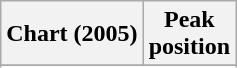<table class="wikitable plainrowheaders" style="text-align:center">
<tr>
<th scope="col">Chart (2005)</th>
<th scope="col">Peak<br> position</th>
</tr>
<tr style="text-align:center;">
</tr>
<tr>
</tr>
<tr>
</tr>
</table>
